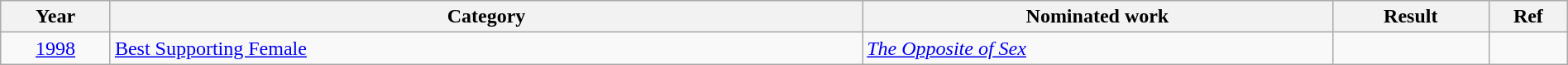<table class="wikitable" width="100%">
<tr>
<th width="7%">Year</th>
<th width="48%">Category</th>
<th width="30%">Nominated work</th>
<th width="10%">Result</th>
<th width="5%">Ref</th>
</tr>
<tr>
<td align="center"><a href='#'>1998</a></td>
<td><a href='#'>Best Supporting Female</a></td>
<td><em><a href='#'>The Opposite of Sex</a></em></td>
<td></td>
<td align="center"></td>
</tr>
</table>
